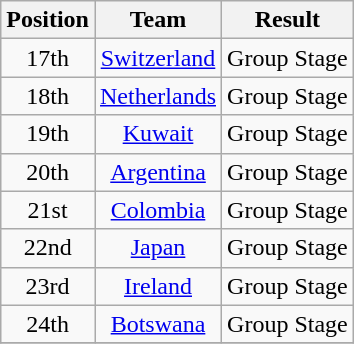<table class="wikitable" style="text-align: center;">
<tr>
<th>Position</th>
<th>Team</th>
<th>Result</th>
</tr>
<tr>
<td>17th</td>
<td> <a href='#'>Switzerland</a></td>
<td>Group Stage</td>
</tr>
<tr>
<td>18th</td>
<td> <a href='#'>Netherlands</a></td>
<td>Group Stage</td>
</tr>
<tr>
<td>19th</td>
<td> <a href='#'>Kuwait</a></td>
<td>Group Stage</td>
</tr>
<tr>
<td>20th</td>
<td> <a href='#'>Argentina</a></td>
<td>Group Stage</td>
</tr>
<tr>
<td>21st</td>
<td> <a href='#'>Colombia</a></td>
<td>Group Stage</td>
</tr>
<tr>
<td>22nd</td>
<td> <a href='#'>Japan</a></td>
<td>Group Stage</td>
</tr>
<tr>
<td>23rd</td>
<td> <a href='#'>Ireland</a></td>
<td>Group Stage</td>
</tr>
<tr>
<td>24th</td>
<td> <a href='#'>Botswana</a></td>
<td>Group Stage</td>
</tr>
<tr>
</tr>
</table>
